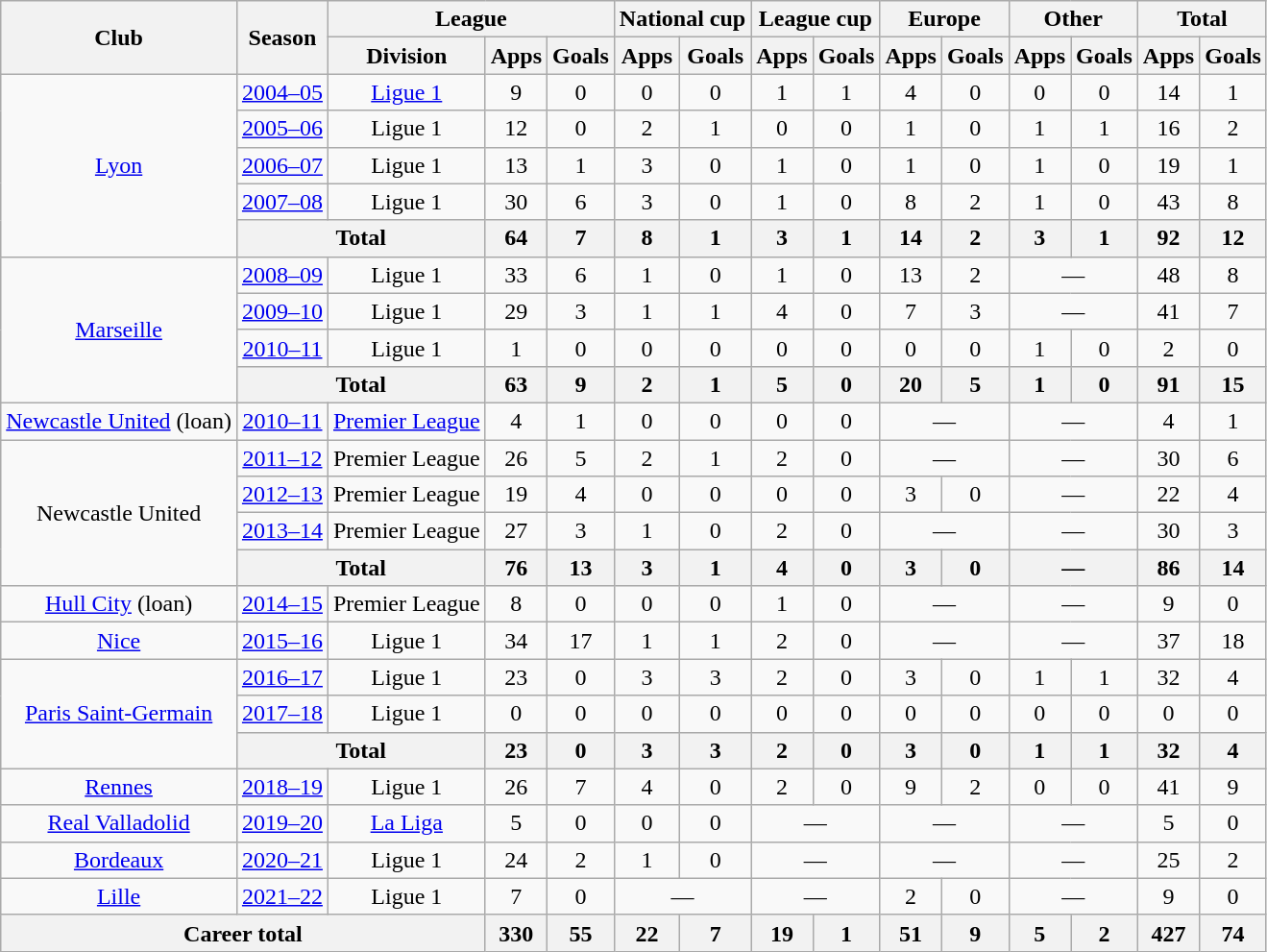<table class="wikitable" style="text-align:center">
<tr>
<th rowspan="2">Club</th>
<th rowspan="2">Season</th>
<th colspan="3">League</th>
<th colspan="2">National cup</th>
<th colspan="2">League cup</th>
<th colspan="2">Europe</th>
<th colspan="2">Other</th>
<th colspan="2">Total</th>
</tr>
<tr>
<th>Division</th>
<th>Apps</th>
<th>Goals</th>
<th>Apps</th>
<th>Goals</th>
<th>Apps</th>
<th>Goals</th>
<th>Apps</th>
<th>Goals</th>
<th>Apps</th>
<th>Goals</th>
<th>Apps</th>
<th>Goals</th>
</tr>
<tr>
<td rowspan="5"><a href='#'>Lyon</a></td>
<td><a href='#'>2004–05</a></td>
<td><a href='#'>Ligue 1</a></td>
<td>9</td>
<td>0</td>
<td>0</td>
<td>0</td>
<td>1</td>
<td>1</td>
<td>4</td>
<td>0</td>
<td>0</td>
<td>0</td>
<td>14</td>
<td>1</td>
</tr>
<tr>
<td><a href='#'>2005–06</a></td>
<td>Ligue 1</td>
<td>12</td>
<td>0</td>
<td>2</td>
<td>1</td>
<td>0</td>
<td>0</td>
<td>1</td>
<td>0</td>
<td>1</td>
<td>1</td>
<td>16</td>
<td>2</td>
</tr>
<tr>
<td><a href='#'>2006–07</a></td>
<td>Ligue 1</td>
<td>13</td>
<td>1</td>
<td>3</td>
<td>0</td>
<td>1</td>
<td>0</td>
<td>1</td>
<td>0</td>
<td>1</td>
<td>0</td>
<td>19</td>
<td>1</td>
</tr>
<tr>
<td><a href='#'>2007–08</a></td>
<td>Ligue 1</td>
<td>30</td>
<td>6</td>
<td>3</td>
<td>0</td>
<td>1</td>
<td>0</td>
<td>8</td>
<td>2</td>
<td>1</td>
<td>0</td>
<td>43</td>
<td>8</td>
</tr>
<tr>
<th colspan="2">Total</th>
<th>64</th>
<th>7</th>
<th>8</th>
<th>1</th>
<th>3</th>
<th>1</th>
<th>14</th>
<th>2</th>
<th>3</th>
<th>1</th>
<th>92</th>
<th>12</th>
</tr>
<tr>
<td rowspan="4"><a href='#'>Marseille</a></td>
<td><a href='#'>2008–09</a></td>
<td>Ligue 1</td>
<td>33</td>
<td>6</td>
<td>1</td>
<td>0</td>
<td>1</td>
<td>0</td>
<td>13</td>
<td>2</td>
<td colspan="2">—</td>
<td>48</td>
<td>8</td>
</tr>
<tr>
<td><a href='#'>2009–10</a></td>
<td>Ligue 1</td>
<td>29</td>
<td>3</td>
<td>1</td>
<td>1</td>
<td>4</td>
<td>0</td>
<td>7</td>
<td>3</td>
<td colspan="2">—</td>
<td>41</td>
<td>7</td>
</tr>
<tr>
<td><a href='#'>2010–11</a></td>
<td>Ligue 1</td>
<td>1</td>
<td>0</td>
<td>0</td>
<td>0</td>
<td>0</td>
<td>0</td>
<td>0</td>
<td>0</td>
<td>1</td>
<td>0</td>
<td>2</td>
<td>0</td>
</tr>
<tr>
<th colspan="2">Total</th>
<th>63</th>
<th>9</th>
<th>2</th>
<th>1</th>
<th>5</th>
<th>0</th>
<th>20</th>
<th>5</th>
<th>1</th>
<th>0</th>
<th>91</th>
<th>15</th>
</tr>
<tr>
<td><a href='#'>Newcastle United</a> (loan)</td>
<td><a href='#'>2010–11</a></td>
<td><a href='#'>Premier League</a></td>
<td>4</td>
<td>1</td>
<td>0</td>
<td>0</td>
<td>0</td>
<td>0</td>
<td colspan="2">—</td>
<td colspan="2">—</td>
<td>4</td>
<td>1</td>
</tr>
<tr>
<td rowspan="4">Newcastle United</td>
<td><a href='#'>2011–12</a></td>
<td>Premier League</td>
<td>26</td>
<td>5</td>
<td>2</td>
<td>1</td>
<td>2</td>
<td>0</td>
<td colspan="2">—</td>
<td colspan="2">—</td>
<td>30</td>
<td>6</td>
</tr>
<tr>
<td><a href='#'>2012–13</a></td>
<td>Premier League</td>
<td>19</td>
<td>4</td>
<td>0</td>
<td>0</td>
<td>0</td>
<td>0</td>
<td>3</td>
<td>0</td>
<td colspan="2">—</td>
<td>22</td>
<td>4</td>
</tr>
<tr>
<td><a href='#'>2013–14</a></td>
<td>Premier League</td>
<td>27</td>
<td>3</td>
<td>1</td>
<td>0</td>
<td>2</td>
<td>0</td>
<td colspan="2">—</td>
<td colspan="2">—</td>
<td>30</td>
<td>3</td>
</tr>
<tr>
<th colspan="2">Total</th>
<th>76</th>
<th>13</th>
<th>3</th>
<th>1</th>
<th>4</th>
<th>0</th>
<th>3</th>
<th>0</th>
<th colspan="2">—</th>
<th>86</th>
<th>14</th>
</tr>
<tr>
<td><a href='#'>Hull City</a> (loan)</td>
<td><a href='#'>2014–15</a></td>
<td>Premier League</td>
<td>8</td>
<td>0</td>
<td>0</td>
<td>0</td>
<td>1</td>
<td>0</td>
<td colspan="2">—</td>
<td colspan="2">—</td>
<td>9</td>
<td>0</td>
</tr>
<tr>
<td><a href='#'>Nice</a></td>
<td><a href='#'>2015–16</a></td>
<td>Ligue 1</td>
<td>34</td>
<td>17</td>
<td>1</td>
<td>1</td>
<td>2</td>
<td>0</td>
<td colspan="2">—</td>
<td colspan="2">—</td>
<td>37</td>
<td>18</td>
</tr>
<tr>
<td rowspan="3"><a href='#'>Paris Saint-Germain</a></td>
<td><a href='#'>2016–17</a></td>
<td>Ligue 1</td>
<td>23</td>
<td>0</td>
<td>3</td>
<td>3</td>
<td>2</td>
<td>0</td>
<td>3</td>
<td>0</td>
<td>1</td>
<td>1</td>
<td>32</td>
<td>4</td>
</tr>
<tr>
<td><a href='#'>2017–18</a></td>
<td>Ligue 1</td>
<td>0</td>
<td>0</td>
<td>0</td>
<td>0</td>
<td>0</td>
<td>0</td>
<td>0</td>
<td>0</td>
<td>0</td>
<td>0</td>
<td>0</td>
<td>0</td>
</tr>
<tr>
<th colspan="2">Total</th>
<th>23</th>
<th>0</th>
<th>3</th>
<th>3</th>
<th>2</th>
<th>0</th>
<th>3</th>
<th>0</th>
<th>1</th>
<th>1</th>
<th>32</th>
<th>4</th>
</tr>
<tr>
<td><a href='#'>Rennes</a></td>
<td><a href='#'>2018–19</a></td>
<td>Ligue 1</td>
<td>26</td>
<td>7</td>
<td>4</td>
<td>0</td>
<td>2</td>
<td>0</td>
<td>9</td>
<td>2</td>
<td>0</td>
<td>0</td>
<td>41</td>
<td>9</td>
</tr>
<tr>
<td><a href='#'>Real Valladolid</a></td>
<td><a href='#'>2019–20</a></td>
<td><a href='#'>La Liga</a></td>
<td>5</td>
<td>0</td>
<td>0</td>
<td>0</td>
<td colspan="2">—</td>
<td colspan="2">—</td>
<td colspan="2">—</td>
<td>5</td>
<td>0</td>
</tr>
<tr>
<td><a href='#'>Bordeaux</a></td>
<td><a href='#'>2020–21</a></td>
<td>Ligue 1</td>
<td>24</td>
<td>2</td>
<td>1</td>
<td>0</td>
<td colspan="2">—</td>
<td colspan="2">—</td>
<td colspan="2">—</td>
<td>25</td>
<td>2</td>
</tr>
<tr>
<td><a href='#'>Lille</a></td>
<td><a href='#'>2021–22</a></td>
<td>Ligue 1</td>
<td>7</td>
<td>0</td>
<td colspan="2">—</td>
<td colspan="2">—</td>
<td>2</td>
<td>0</td>
<td colspan="2">—</td>
<td>9</td>
<td>0</td>
</tr>
<tr>
<th colspan="3">Career total</th>
<th>330</th>
<th>55</th>
<th>22</th>
<th>7</th>
<th>19</th>
<th>1</th>
<th>51</th>
<th>9</th>
<th>5</th>
<th>2</th>
<th>427</th>
<th>74</th>
</tr>
</table>
